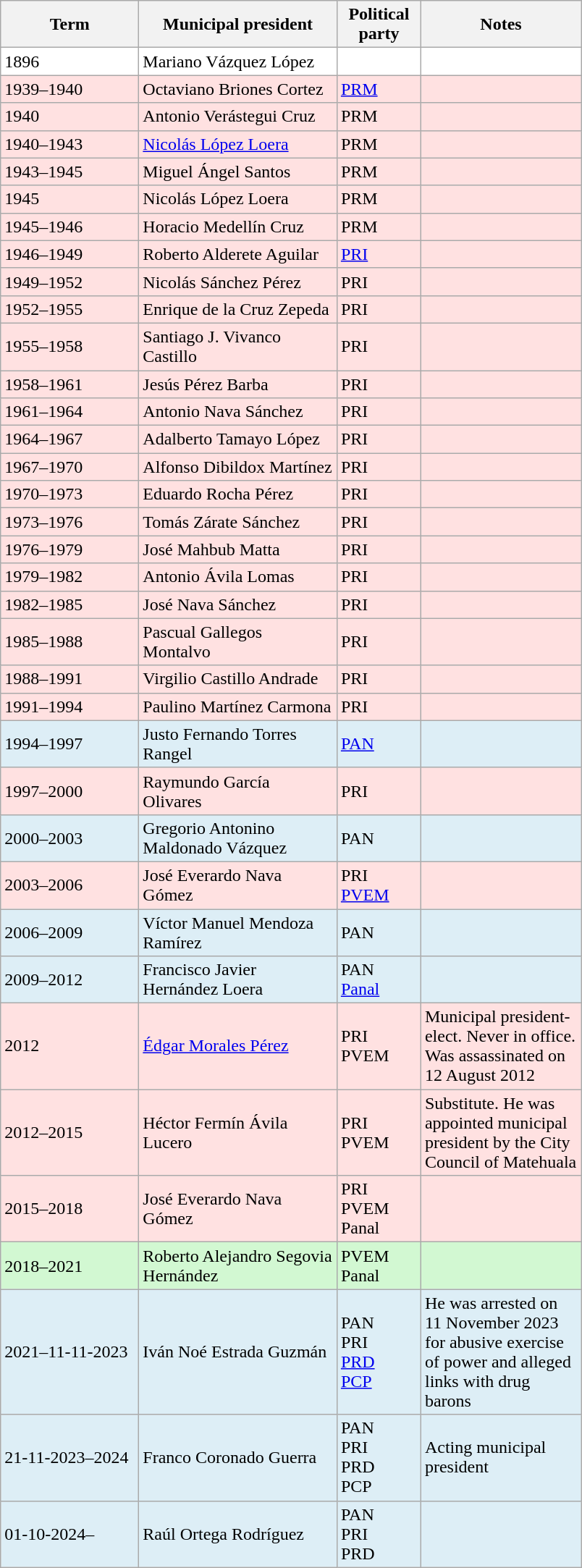<table class="wikitable">
<tr>
<th width=120px>Term</th>
<th width=175px>Municipal president</th>
<th width=70px>Political party</th>
<th width=140px>Notes</th>
</tr>
<tr style="background:#ffffff">
<td>1896</td>
<td>Mariano Vázquez López</td>
<td></td>
<td></td>
</tr>
<tr style="background:#ffe1e1">
<td>1939–1940</td>
<td>Octaviano Briones Cortez</td>
<td><a href='#'>PRM</a> </td>
<td></td>
</tr>
<tr style="background:#ffe1e1">
<td>1940</td>
<td>Antonio Verástegui Cruz</td>
<td>PRM</td>
<td></td>
</tr>
<tr style="background:#ffe1e1">
<td>1940–1943</td>
<td><a href='#'>Nicolás López Loera</a></td>
<td>PRM</td>
<td></td>
</tr>
<tr style="background:#ffe1e1">
<td>1943–1945</td>
<td>Miguel Ángel Santos</td>
<td>PRM</td>
<td></td>
</tr>
<tr style="background:#ffe1e1">
<td>1945</td>
<td>Nicolás López Loera</td>
<td>PRM</td>
<td></td>
</tr>
<tr style="background:#ffe1e1">
<td>1945–1946</td>
<td>Horacio Medellín Cruz</td>
<td>PRM</td>
<td></td>
</tr>
<tr style="background:#ffe1e1">
<td>1946–1949</td>
<td>Roberto Alderete Aguilar</td>
<td><a href='#'>PRI</a> </td>
<td></td>
</tr>
<tr style="background:#ffe1e1">
<td>1949–1952</td>
<td>Nicolás Sánchez Pérez</td>
<td>PRI</td>
<td></td>
</tr>
<tr style="background:#ffe1e1">
<td>1952–1955</td>
<td>Enrique de la Cruz Zepeda</td>
<td>PRI</td>
<td></td>
</tr>
<tr style="background:#ffe1e1">
<td>1955–1958</td>
<td>Santiago J. Vivanco Castillo</td>
<td>PRI</td>
<td></td>
</tr>
<tr style="background:#ffe1e1">
<td>1958–1961</td>
<td>Jesús Pérez Barba</td>
<td>PRI</td>
<td></td>
</tr>
<tr style="background:#ffe1e1">
<td>1961–1964</td>
<td>Antonio Nava Sánchez</td>
<td>PRI</td>
<td></td>
</tr>
<tr style="background:#ffe1e1">
<td>1964–1967</td>
<td>Adalberto Tamayo López</td>
<td>PRI</td>
<td></td>
</tr>
<tr style="background:#ffe1e1">
<td>1967–1970</td>
<td>Alfonso Dibildox Martínez</td>
<td>PRI</td>
<td></td>
</tr>
<tr style="background:#ffe1e1">
<td>1970–1973</td>
<td>Eduardo Rocha Pérez</td>
<td>PRI</td>
<td></td>
</tr>
<tr style="background:#ffe1e1">
<td>1973–1976</td>
<td>Tomás Zárate Sánchez</td>
<td>PRI</td>
<td></td>
</tr>
<tr style="background:#ffe1e1">
<td>1976–1979</td>
<td>José Mahbub Matta</td>
<td>PRI</td>
<td></td>
</tr>
<tr style="background:#ffe1e1">
<td>1979–1982</td>
<td>Antonio Ávila Lomas</td>
<td>PRI</td>
<td></td>
</tr>
<tr style="background:#ffe1e1">
<td>1982–1985</td>
<td>José Nava Sánchez</td>
<td>PRI</td>
<td></td>
</tr>
<tr style="background:#ffe1e1">
<td>1985–1988</td>
<td>Pascual Gallegos Montalvo</td>
<td>PRI</td>
<td></td>
</tr>
<tr style="background:#ffe1e1">
<td>1988–1991</td>
<td>Virgilio Castillo Andrade</td>
<td>PRI</td>
<td></td>
</tr>
<tr style="background:#ffe1e1">
<td>1991–1994</td>
<td>Paulino Martínez Carmona</td>
<td>PRI</td>
<td></td>
</tr>
<tr style="background:#ddeef6">
<td>1994–1997</td>
<td>Justo Fernando Torres Rangel</td>
<td><a href='#'>PAN</a> </td>
<td></td>
</tr>
<tr style="background:#ffe1e1">
<td>1997–2000</td>
<td>Raymundo García Olivares</td>
<td>PRI</td>
<td></td>
</tr>
<tr style="background:#ddeef6">
<td>2000–2003</td>
<td>Gregorio Antonino Maldonado Vázquez</td>
<td>PAN</td>
<td></td>
</tr>
<tr style="background:#ffe1e1">
<td>2003–2006</td>
<td>José Everardo Nava Gómez</td>
<td>PRI<br> <a href='#'>PVEM</a> </td>
<td></td>
</tr>
<tr style="background:#ddeef6">
<td>2006–2009</td>
<td>Víctor Manuel Mendoza Ramírez</td>
<td>PAN</td>
<td></td>
</tr>
<tr style="background:#ddeef6">
<td>2009–2012</td>
<td>Francisco Javier Hernández Loera</td>
<td>PAN <br> <a href='#'>Panal</a> </td>
<td></td>
</tr>
<tr style="background:#ffe1e1">
<td>2012</td>
<td><a href='#'>Édgar Morales Pérez</a></td>
<td>PRI <br>  PVEM</td>
<td>Municipal president-elect. Never in office. Was assassinated on 12 August 2012</td>
</tr>
<tr style="background:#ffe1e1">
<td>2012–2015</td>
<td>Héctor Fermín Ávila Lucero</td>
<td>PRI <br> PVEM</td>
<td>Substitute. He was appointed municipal president by the City Council of Matehuala</td>
</tr>
<tr style="background:#ffe1e1">
<td>2015–2018</td>
<td>José Everardo Nava Gómez</td>
<td>PRI <br>  PVEM <br> Panal</td>
<td></td>
</tr>
<tr style="background:#d2f8d2">
<td>2018–2021</td>
<td>Roberto Alejandro Segovia Hernández</td>
<td>PVEM <br> Panal</td>
<td></td>
</tr>
<tr style="background:#ddeef6">
<td>2021–11-11-2023</td>
<td>Iván Noé Estrada Guzmán</td>
<td>PAN <br> PRI <br> <a href='#'>PRD</a>  <br><a href='#'>PCP</a> </td>
<td>He was arrested on 11 November 2023 for abusive exercise of power and alleged links with drug barons</td>
</tr>
<tr style="background:#ddeef6">
<td>21-11-2023–2024</td>
<td>Franco Coronado Guerra</td>
<td>PAN <br> PRI <br> PRD <br> PCP</td>
<td>Acting municipal president</td>
</tr>
<tr style="background:#ddeef6">
<td>01-10-2024–</td>
<td>Raúl Ortega Rodríguez</td>
<td>PAN <br> PRI <br> PRD</td>
<td></td>
</tr>
</table>
